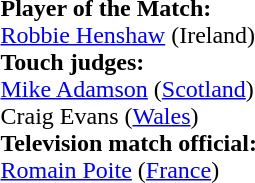<table style="width:100%">
<tr>
<td><br><strong>Player of the Match:</strong>
<br><a href='#'>Robbie Henshaw</a> (Ireland)<br><strong>Touch judges:</strong>
<br><a href='#'>Mike Adamson</a> (<a href='#'>Scotland</a>)
<br>Craig Evans (<a href='#'>Wales</a>)
<br><strong>Television match official:</strong>
<br><a href='#'>Romain Poite</a> (<a href='#'>France</a>)</td>
</tr>
</table>
